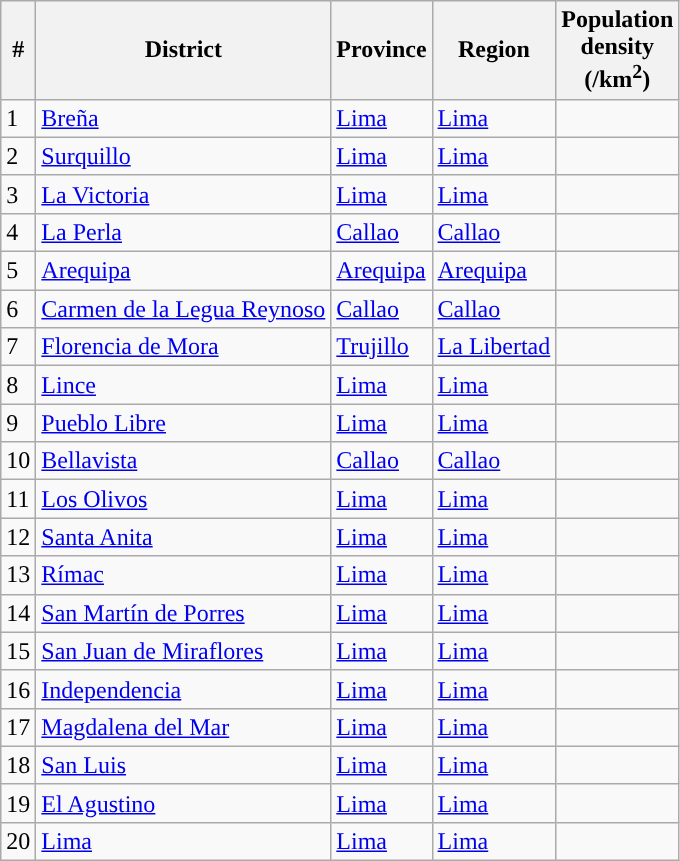<table align=center class="wikitable" Style="align:center;">
<tr>
<th>#</th>
<th>District</th>
<th>Province</th>
<th>Region</th>
<th>Population<br>density<br>(/km<sup>2</sup>)</th>
</tr>
<tr>
<td>1</td>
<td><a href='#'>Breña</a></td>
<td><a href='#'>Lima</a></td>
<td><a href='#'>Lima</a></td>
<td align=right></td>
</tr>
<tr>
<td>2</td>
<td><a href='#'>Surquillo</a></td>
<td><a href='#'>Lima</a></td>
<td><a href='#'>Lima</a></td>
<td align=right></td>
</tr>
<tr>
<td>3</td>
<td><a href='#'>La Victoria</a></td>
<td><a href='#'>Lima</a></td>
<td><a href='#'>Lima</a></td>
<td align=right></td>
</tr>
<tr>
<td>4</td>
<td><a href='#'>La Perla</a></td>
<td><a href='#'>Callao</a></td>
<td><a href='#'>Callao</a></td>
<td align=right></td>
</tr>
<tr>
<td>5</td>
<td><a href='#'>Arequipa</a></td>
<td><a href='#'>Arequipa</a></td>
<td><a href='#'>Arequipa</a></td>
<td align=right></td>
</tr>
<tr>
<td>6</td>
<td><a href='#'>Carmen de la Legua Reynoso</a></td>
<td><a href='#'>Callao</a></td>
<td><a href='#'>Callao</a></td>
<td align=right></td>
</tr>
<tr>
<td>7</td>
<td><a href='#'>Florencia de Mora</a></td>
<td><a href='#'>Trujillo</a></td>
<td><a href='#'>La Libertad</a></td>
<td align=right></td>
</tr>
<tr>
<td>8</td>
<td><a href='#'>Lince</a></td>
<td><a href='#'>Lima</a></td>
<td><a href='#'>Lima</a></td>
<td align=right></td>
</tr>
<tr>
<td>9</td>
<td><a href='#'>Pueblo Libre</a></td>
<td><a href='#'>Lima</a></td>
<td><a href='#'>Lima</a></td>
<td align=right></td>
</tr>
<tr>
<td>10</td>
<td><a href='#'>Bellavista</a></td>
<td><a href='#'>Callao</a></td>
<td><a href='#'>Callao</a></td>
<td align=right></td>
</tr>
<tr>
<td>11</td>
<td><a href='#'>Los Olivos</a></td>
<td><a href='#'>Lima</a></td>
<td><a href='#'>Lima</a></td>
<td align=right></td>
</tr>
<tr>
<td>12</td>
<td><a href='#'>Santa Anita</a></td>
<td><a href='#'>Lima</a></td>
<td><a href='#'>Lima</a></td>
<td align=right></td>
</tr>
<tr>
<td>13</td>
<td><a href='#'>Rímac</a></td>
<td><a href='#'>Lima</a></td>
<td><a href='#'>Lima</a></td>
<td align=right></td>
</tr>
<tr>
<td>14</td>
<td><a href='#'>San Martín de Porres</a></td>
<td><a href='#'>Lima</a></td>
<td><a href='#'>Lima</a></td>
<td align=right></td>
</tr>
<tr>
<td>15</td>
<td><a href='#'>San Juan de Miraflores</a></td>
<td><a href='#'>Lima</a></td>
<td><a href='#'>Lima</a></td>
<td align=right></td>
</tr>
<tr>
<td>16</td>
<td><a href='#'>Independencia</a></td>
<td><a href='#'>Lima</a></td>
<td><a href='#'>Lima</a></td>
<td align=right></td>
</tr>
<tr>
<td>17</td>
<td><a href='#'>Magdalena del Mar</a></td>
<td><a href='#'>Lima</a></td>
<td><a href='#'>Lima</a></td>
<td align=right></td>
</tr>
<tr>
<td>18</td>
<td><a href='#'>San Luis</a></td>
<td><a href='#'>Lima</a></td>
<td><a href='#'>Lima</a></td>
<td align=right></td>
</tr>
<tr>
<td>19</td>
<td><a href='#'>El Agustino</a></td>
<td><a href='#'>Lima</a></td>
<td><a href='#'>Lima</a></td>
<td align=right></td>
</tr>
<tr>
<td>20</td>
<td><a href='#'>Lima</a></td>
<td><a href='#'>Lima</a></td>
<td><a href='#'>Lima</a></td>
<td align=right></td>
</tr>
</table>
